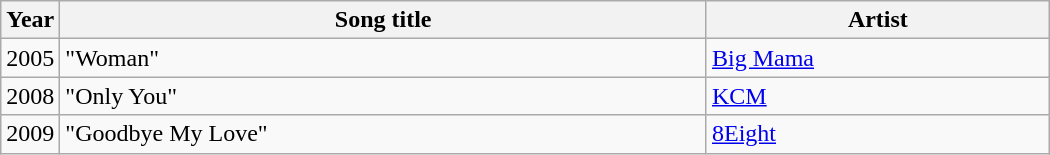<table class="wikitable" style="width:700px">
<tr>
<th width=10>Year</th>
<th>Song title</th>
<th>Artist</th>
</tr>
<tr>
<td>2005</td>
<td>"Woman"</td>
<td><a href='#'>Big Mama</a></td>
</tr>
<tr>
<td>2008</td>
<td>"Only You"</td>
<td><a href='#'>KCM</a></td>
</tr>
<tr>
<td>2009</td>
<td>"Goodbye My Love"</td>
<td><a href='#'>8Eight</a></td>
</tr>
</table>
